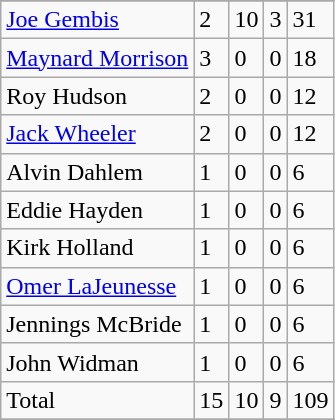<table class="wikitable">
<tr>
</tr>
<tr>
<td><a href='#'>Joe Gembis</a></td>
<td>2</td>
<td>10</td>
<td>3</td>
<td>31</td>
</tr>
<tr>
<td><a href='#'>Maynard Morrison</a></td>
<td>3</td>
<td>0</td>
<td>0</td>
<td>18</td>
</tr>
<tr>
<td>Roy Hudson</td>
<td>2</td>
<td>0</td>
<td>0</td>
<td>12</td>
</tr>
<tr>
<td><a href='#'>Jack Wheeler</a></td>
<td>2</td>
<td>0</td>
<td>0</td>
<td>12</td>
</tr>
<tr>
<td>Alvin Dahlem</td>
<td>1</td>
<td>0</td>
<td>0</td>
<td>6</td>
</tr>
<tr>
<td>Eddie Hayden</td>
<td>1</td>
<td>0</td>
<td>0</td>
<td>6</td>
</tr>
<tr>
<td>Kirk Holland</td>
<td>1</td>
<td>0</td>
<td>0</td>
<td>6</td>
</tr>
<tr>
<td><a href='#'>Omer LaJeunesse</a></td>
<td>1</td>
<td>0</td>
<td>0</td>
<td>6</td>
</tr>
<tr>
<td>Jennings McBride</td>
<td>1</td>
<td>0</td>
<td>0</td>
<td>6</td>
</tr>
<tr>
<td>John Widman</td>
<td>1</td>
<td>0</td>
<td>0</td>
<td>6</td>
</tr>
<tr>
<td>Total</td>
<td>15</td>
<td>10</td>
<td>9</td>
<td>109</td>
</tr>
<tr>
</tr>
</table>
